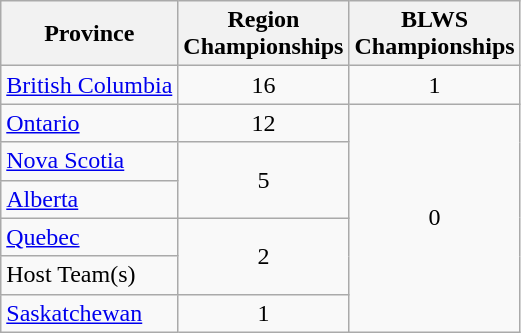<table class="wikitable">
<tr>
<th>Province</th>
<th>Region<br>Championships</th>
<th>BLWS<br>Championships</th>
</tr>
<tr>
<td> <a href='#'>British Columbia</a></td>
<td align=center>16</td>
<td align=center>1</td>
</tr>
<tr>
<td> <a href='#'>Ontario</a></td>
<td align=center>12</td>
<td align=center rowspan=6>0</td>
</tr>
<tr>
<td> <a href='#'>Nova Scotia</a></td>
<td align=center rowspan=2>5</td>
</tr>
<tr>
<td> <a href='#'>Alberta</a></td>
</tr>
<tr>
<td> <a href='#'>Quebec</a></td>
<td align=center rowspan=2>2</td>
</tr>
<tr>
<td> Host Team(s)</td>
</tr>
<tr>
<td> <a href='#'>Saskatchewan</a></td>
<td align=center>1</td>
</tr>
</table>
